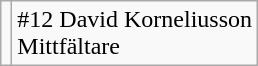<table class="wikitable">
<tr>
<td></td>
<td>#12 David Korneliusson<br>Mittfältare</td>
</tr>
</table>
